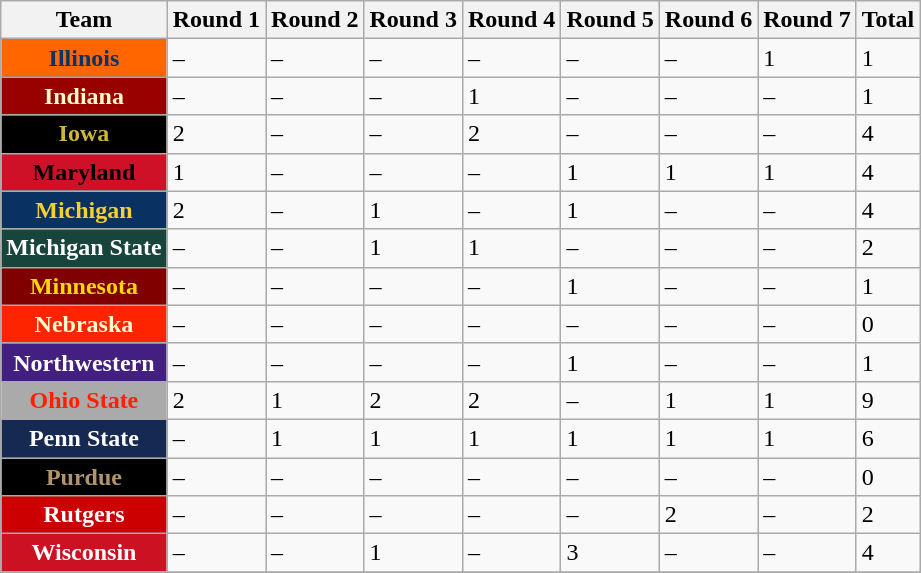<table class="wikitable sortable">
<tr>
<th>Team</th>
<th>Round 1</th>
<th>Round 2</th>
<th>Round 3</th>
<th>Round 4</th>
<th>Round 5</th>
<th>Round 6</th>
<th>Round 7</th>
<th>Total</th>
</tr>
<tr>
<th style="background:#f60; color:#036;">Illinois</th>
<td>–</td>
<td>–</td>
<td>–</td>
<td>–</td>
<td>–</td>
<td>–</td>
<td>1</td>
<td>1</td>
</tr>
<tr>
<th style="background:#900; color:#ffc;">Indiana</th>
<td>–</td>
<td>–</td>
<td>–</td>
<td>1</td>
<td>–</td>
<td>–</td>
<td>–</td>
<td>1</td>
</tr>
<tr>
<th style="background:#000; color:#cfb53b;">Iowa</th>
<td>2</td>
<td>–</td>
<td>–</td>
<td>2</td>
<td>–</td>
<td>–</td>
<td>–</td>
<td>4</td>
</tr>
<tr>
<th style="background:#ce1126; color:#000;">Maryland</th>
<td>1</td>
<td>–</td>
<td>–</td>
<td>–</td>
<td>1</td>
<td>1</td>
<td>1</td>
<td>4</td>
</tr>
<tr>
<th style="background:#093161; color:#f5d130;">Michigan</th>
<td>2</td>
<td>–</td>
<td>1</td>
<td>–</td>
<td>1</td>
<td>–</td>
<td>–</td>
<td>4</td>
</tr>
<tr>
<th style="background:#18453b; color:#fff;">Michigan State</th>
<td>–</td>
<td>–</td>
<td>1</td>
<td>1</td>
<td>–</td>
<td>–</td>
<td>–</td>
<td>2</td>
</tr>
<tr>
<th style="background:maroon; color:gold;">Minnesota</th>
<td>–</td>
<td>–</td>
<td>–</td>
<td>–</td>
<td>1</td>
<td>–</td>
<td>–</td>
<td>1</td>
</tr>
<tr>
<th style="background:#FF2400; color:#FFFDD0;">Nebraska</th>
<td>–</td>
<td>–</td>
<td>–</td>
<td>–</td>
<td>–</td>
<td>–</td>
<td>–</td>
<td>0</td>
</tr>
<tr>
<th style="background:#431f81; color:#fff;">Northwestern</th>
<td>–</td>
<td>–</td>
<td>–</td>
<td>–</td>
<td>1</td>
<td>–</td>
<td>–</td>
<td>1</td>
</tr>
<tr>
<th style="background:#aaa; color:#ff2000;">Ohio State</th>
<td>2</td>
<td>1</td>
<td>2</td>
<td>2</td>
<td>–</td>
<td>1</td>
<td>1</td>
<td>9</td>
</tr>
<tr>
<th style="background:#162952; color:#fff;">Penn State</th>
<td>–</td>
<td>1</td>
<td>1</td>
<td>1</td>
<td>1</td>
<td>1</td>
<td>1</td>
<td>6</td>
</tr>
<tr>
<th style="background:#000; color:#b1946c;">Purdue</th>
<td>–</td>
<td>–</td>
<td>–</td>
<td>–</td>
<td>–</td>
<td>–</td>
<td>–</td>
<td>0</td>
</tr>
<tr>
<th style="background:#c00; color:#fff;"><strong>Rutgers</strong></th>
<td>–</td>
<td>–</td>
<td>–</td>
<td>–</td>
<td>–</td>
<td>2</td>
<td>–</td>
<td>2</td>
</tr>
<tr>
<th style="background:#c12; color:#fff;">Wisconsin</th>
<td>–</td>
<td>–</td>
<td>1</td>
<td>–</td>
<td>3</td>
<td>–</td>
<td>–</td>
<td>4</td>
</tr>
<tr>
</tr>
</table>
